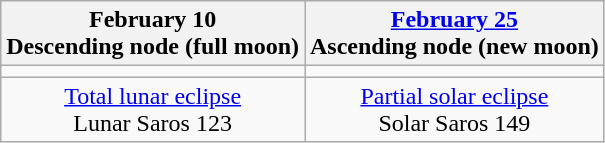<table class="wikitable">
<tr>
<th>February 10<br>Descending node (full moon)<br></th>
<th><a href='#'>February 25</a><br>Ascending node (new moon)<br></th>
</tr>
<tr>
<td></td>
<td></td>
</tr>
<tr align=center>
<td><a href='#'>Total lunar eclipse</a><br>Lunar Saros 123</td>
<td><a href='#'>Partial solar eclipse</a><br>Solar Saros 149</td>
</tr>
</table>
